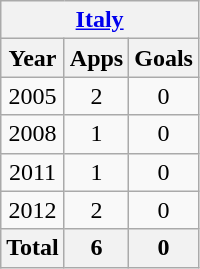<table class="wikitable" style="text-align:center">
<tr>
<th colspan="3"><a href='#'>Italy</a></th>
</tr>
<tr>
<th>Year</th>
<th>Apps</th>
<th>Goals</th>
</tr>
<tr>
<td>2005</td>
<td>2</td>
<td>0</td>
</tr>
<tr>
<td>2008</td>
<td>1</td>
<td>0</td>
</tr>
<tr>
<td>2011</td>
<td>1</td>
<td>0</td>
</tr>
<tr>
<td>2012</td>
<td>2</td>
<td>0</td>
</tr>
<tr>
<th>Total</th>
<th>6</th>
<th>0</th>
</tr>
</table>
